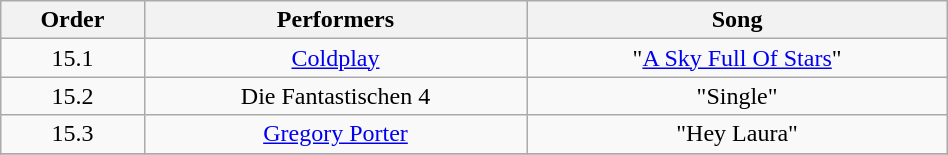<table class="wikitable" style="text-align:center; width:50%;">
<tr>
<th>Order</th>
<th>Performers</th>
<th>Song</th>
</tr>
<tr>
<td>15.1</td>
<td><a href='#'>Coldplay</a></td>
<td>"<a href='#'>A Sky Full Of Stars</a>"</td>
</tr>
<tr>
<td>15.2</td>
<td>Die Fantastischen 4</td>
<td>"Single"</td>
</tr>
<tr>
<td>15.3</td>
<td><a href='#'>Gregory Porter</a></td>
<td>"Hey Laura"</td>
</tr>
<tr>
</tr>
</table>
